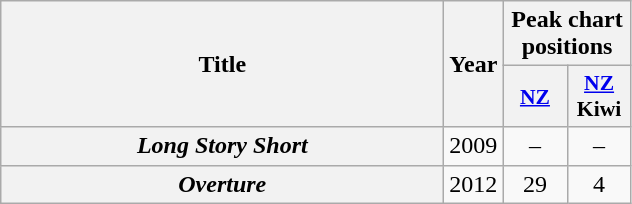<table class="wikitable plainrowheaders" style="text-align:center;">
<tr>
<th scope="col" rowspan="2" style="width:18em;">Title</th>
<th scope="col" rowspan="2">Year</th>
<th scope="col" colspan="2">Peak chart positions</th>
</tr>
<tr>
<th scope="col" style="width:2.5em; font-size:90%;"><a href='#'>NZ</a><br></th>
<th scope="col" style="width:2.5em; font-size:90%;"><a href='#'>NZ</a><br>Kiwi</th>
</tr>
<tr>
<th scope="row"><em>Long Story Short</em></th>
<td>2009</td>
<td>–</td>
<td>–</td>
</tr>
<tr>
<th scope="row"><em>Overture</em></th>
<td>2012</td>
<td>29</td>
<td>4</td>
</tr>
</table>
